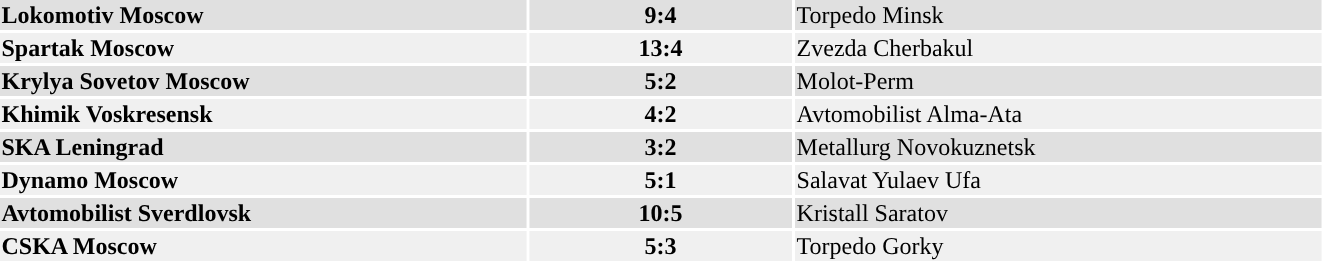<table width="70%">
<tr bgcolor="#e0e0e0">
<td style="width:40%;"><strong>Lokomotiv Moscow</strong></td>
<th style="width:20%;"><strong>9:4</strong></th>
<td style="width:40%;">Torpedo Minsk</td>
</tr>
<tr bgcolor="#f0f0f0">
<td><strong>Spartak Moscow</strong></td>
<th><strong>13:4</strong></th>
<td>Zvezda Cherbakul</td>
</tr>
<tr bgcolor="#e0e0e0">
<td><strong>Krylya Sovetov Moscow</strong></td>
<th><strong>5:2</strong></th>
<td>Molot-Perm</td>
</tr>
<tr bgcolor="#f0f0f0">
<td><strong>Khimik Voskresensk</strong></td>
<td align="center"><strong>4:2</strong></td>
<td>Avtomobilist Alma-Ata</td>
</tr>
<tr bgcolor="#e0e0e0">
<td><strong>SKA Leningrad</strong></td>
<th><strong>3:2</strong></th>
<td>Metallurg Novokuznetsk</td>
</tr>
<tr bgcolor="#f0f0f0">
<td><strong>Dynamo Moscow</strong></td>
<td align="center"><strong>5:1</strong></td>
<td>Salavat Yulaev Ufa</td>
</tr>
<tr bgcolor="#e0e0e0">
<td><strong>Avtomobilist Sverdlovsk</strong></td>
<th><strong>10:5</strong></th>
<td>Kristall Saratov</td>
</tr>
<tr bgcolor="#f0f0f0">
<td><strong>CSKA Moscow</strong></td>
<td align="center"><strong>5:3</strong></td>
<td>Torpedo Gorky</td>
</tr>
</table>
